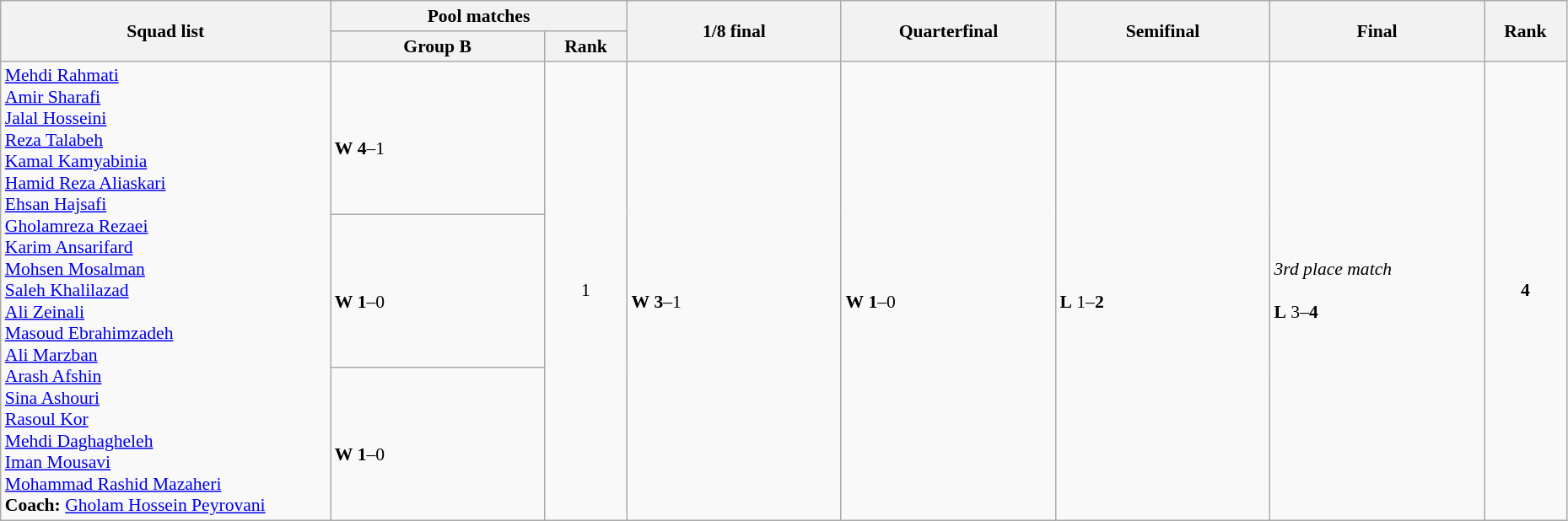<table class="wikitable" width="98%" style="text-align:left; font-size:90%">
<tr>
<th rowspan="2" width="20%">Squad list</th>
<th colspan="2">Pool matches</th>
<th rowspan="2" width="13%">1/8 final</th>
<th rowspan="2" width="13%">Quarterfinal</th>
<th rowspan="2" width="13%">Semifinal</th>
<th rowspan="2" width="13%">Final</th>
<th rowspan="2" width="5%">Rank</th>
</tr>
<tr>
<th width="13%">Group B</th>
<th width="5%">Rank</th>
</tr>
<tr>
<td rowspan="3"><a href='#'>Mehdi Rahmati</a><br><a href='#'>Amir Sharafi</a><br><a href='#'>Jalal Hosseini</a><br><a href='#'>Reza Talabeh</a><br><a href='#'>Kamal Kamyabinia</a><br><a href='#'>Hamid Reza Aliaskari</a><br><a href='#'>Ehsan Hajsafi</a><br><a href='#'>Gholamreza Rezaei</a><br><a href='#'>Karim Ansarifard</a><br><a href='#'>Mohsen Mosalman</a><br><a href='#'>Saleh Khalilazad</a><br><a href='#'>Ali Zeinali</a><br><a href='#'>Masoud Ebrahimzadeh</a><br><a href='#'>Ali Marzban</a><br><a href='#'>Arash Afshin</a><br><a href='#'>Sina Ashouri</a><br><a href='#'>Rasoul Kor</a><br><a href='#'>Mehdi Daghagheleh</a><br><a href='#'>Iman Mousavi</a><br><a href='#'>Mohammad Rashid Mazaheri</a><br><strong>Coach:</strong> <a href='#'>Gholam Hossein Peyrovani</a></td>
<td><br><strong>W</strong> <strong>4</strong>–1</td>
<td rowspan="3" align=center>1 <strong></strong></td>
<td rowspan="3"><br><strong>W</strong> <strong>3</strong>–1</td>
<td rowspan="3"><br><strong>W</strong> <strong>1</strong>–0</td>
<td rowspan="3"><br><strong>L</strong> 1–<strong>2</strong></td>
<td rowspan="3"><em>3rd place match</em><br><br><strong>L</strong> 3–<strong>4</strong></td>
<td rowspan="3" align="center"><strong>4</strong></td>
</tr>
<tr>
<td><br><strong>W</strong> <strong>1</strong>–0</td>
</tr>
<tr>
<td><br><strong>W</strong> <strong>1</strong>–0</td>
</tr>
</table>
